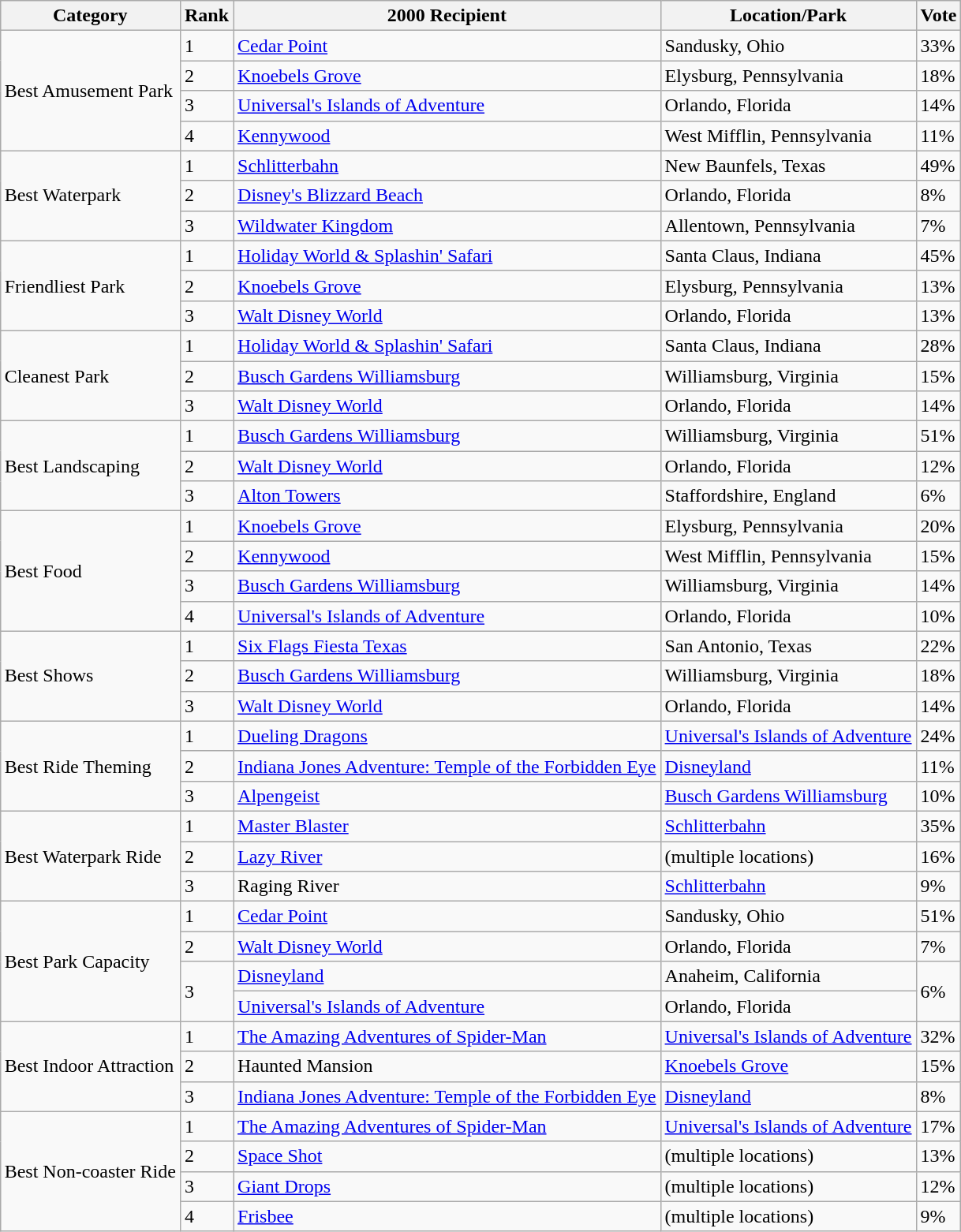<table class= "wikitable sortable" style="margin:1em auto;">
<tr>
<th>Category</th>
<th>Rank</th>
<th>2000 Recipient</th>
<th>Location/Park</th>
<th>Vote</th>
</tr>
<tr>
<td rowspan="4">Best Amusement Park</td>
<td>1</td>
<td><a href='#'>Cedar Point</a></td>
<td>Sandusky, Ohio</td>
<td>33%</td>
</tr>
<tr>
<td>2</td>
<td><a href='#'>Knoebels Grove</a></td>
<td>Elysburg, Pennsylvania</td>
<td>18%</td>
</tr>
<tr>
<td>3</td>
<td><a href='#'>Universal's Islands of Adventure</a></td>
<td>Orlando, Florida</td>
<td>14%</td>
</tr>
<tr>
<td>4</td>
<td><a href='#'>Kennywood</a></td>
<td>West Mifflin, Pennsylvania</td>
<td>11%</td>
</tr>
<tr>
<td rowspan="3">Best Waterpark</td>
<td>1</td>
<td><a href='#'>Schlitterbahn</a></td>
<td>New Baunfels, Texas</td>
<td>49%</td>
</tr>
<tr>
<td>2</td>
<td><a href='#'>Disney's Blizzard Beach</a></td>
<td>Orlando, Florida</td>
<td>8%</td>
</tr>
<tr>
<td>3</td>
<td><a href='#'>Wildwater Kingdom</a></td>
<td>Allentown, Pennsylvania</td>
<td>7%</td>
</tr>
<tr>
<td rowspan="3">Friendliest Park</td>
<td>1</td>
<td><a href='#'>Holiday World & Splashin' Safari</a></td>
<td>Santa Claus, Indiana</td>
<td>45%</td>
</tr>
<tr>
<td>2</td>
<td><a href='#'>Knoebels Grove</a></td>
<td>Elysburg, Pennsylvania</td>
<td>13%</td>
</tr>
<tr>
<td>3</td>
<td><a href='#'>Walt Disney World</a></td>
<td>Orlando, Florida</td>
<td>13%</td>
</tr>
<tr>
<td rowspan="3">Cleanest Park</td>
<td>1</td>
<td><a href='#'>Holiday World & Splashin' Safari</a></td>
<td>Santa Claus, Indiana</td>
<td>28%</td>
</tr>
<tr>
<td>2</td>
<td><a href='#'>Busch Gardens Williamsburg</a></td>
<td>Williamsburg, Virginia</td>
<td>15%</td>
</tr>
<tr>
<td>3</td>
<td><a href='#'>Walt Disney World</a></td>
<td>Orlando, Florida</td>
<td>14%</td>
</tr>
<tr>
<td rowspan="3">Best Landscaping</td>
<td>1</td>
<td><a href='#'>Busch Gardens Williamsburg</a></td>
<td>Williamsburg, Virginia</td>
<td>51%</td>
</tr>
<tr>
<td>2</td>
<td><a href='#'>Walt Disney World</a></td>
<td>Orlando, Florida</td>
<td>12%</td>
</tr>
<tr>
<td>3</td>
<td><a href='#'>Alton Towers</a></td>
<td>Staffordshire, England</td>
<td>6%</td>
</tr>
<tr>
<td rowspan="4">Best Food</td>
<td>1</td>
<td><a href='#'>Knoebels Grove</a></td>
<td>Elysburg, Pennsylvania</td>
<td>20%</td>
</tr>
<tr>
<td>2</td>
<td><a href='#'>Kennywood</a></td>
<td>West Mifflin, Pennsylvania</td>
<td>15%</td>
</tr>
<tr>
<td>3</td>
<td><a href='#'>Busch Gardens Williamsburg</a></td>
<td>Williamsburg, Virginia</td>
<td>14%</td>
</tr>
<tr>
<td>4</td>
<td><a href='#'>Universal's Islands of Adventure</a></td>
<td>Orlando, Florida</td>
<td>10%</td>
</tr>
<tr>
<td rowspan="3">Best Shows</td>
<td>1</td>
<td><a href='#'>Six Flags Fiesta Texas</a></td>
<td>San Antonio, Texas</td>
<td>22%</td>
</tr>
<tr>
<td>2</td>
<td><a href='#'>Busch Gardens Williamsburg</a></td>
<td>Williamsburg, Virginia</td>
<td>18%</td>
</tr>
<tr>
<td>3</td>
<td><a href='#'>Walt Disney World</a></td>
<td>Orlando, Florida</td>
<td>14%</td>
</tr>
<tr>
<td rowspan="3">Best Ride Theming</td>
<td>1</td>
<td><a href='#'>Dueling Dragons</a></td>
<td><a href='#'>Universal's Islands of Adventure</a></td>
<td>24%</td>
</tr>
<tr>
<td>2</td>
<td><a href='#'>Indiana Jones Adventure: Temple of the Forbidden Eye</a></td>
<td><a href='#'>Disneyland</a></td>
<td>11%</td>
</tr>
<tr>
<td>3</td>
<td><a href='#'>Alpengeist</a></td>
<td><a href='#'>Busch Gardens Williamsburg</a></td>
<td>10%</td>
</tr>
<tr>
<td rowspan="3">Best Waterpark Ride</td>
<td>1</td>
<td><a href='#'>Master Blaster</a></td>
<td><a href='#'>Schlitterbahn</a></td>
<td>35%</td>
</tr>
<tr>
<td>2</td>
<td><a href='#'>Lazy River</a></td>
<td>(multiple locations)</td>
<td>16%</td>
</tr>
<tr>
<td>3</td>
<td>Raging River</td>
<td><a href='#'>Schlitterbahn</a></td>
<td>9%</td>
</tr>
<tr>
<td rowspan="4">Best Park Capacity</td>
<td>1</td>
<td><a href='#'>Cedar Point</a></td>
<td>Sandusky, Ohio</td>
<td>51%</td>
</tr>
<tr>
<td>2</td>
<td><a href='#'>Walt Disney World</a></td>
<td>Orlando, Florida</td>
<td>7%</td>
</tr>
<tr>
<td rowspan="2">3</td>
<td><a href='#'>Disneyland</a></td>
<td>Anaheim, California</td>
<td rowspan="2">6%</td>
</tr>
<tr>
<td><a href='#'>Universal's Islands of Adventure</a></td>
<td>Orlando, Florida</td>
</tr>
<tr>
<td rowspan="3">Best Indoor Attraction</td>
<td>1</td>
<td><a href='#'>The Amazing Adventures of Spider-Man</a></td>
<td><a href='#'>Universal's Islands of Adventure</a></td>
<td>32%</td>
</tr>
<tr>
<td>2</td>
<td>Haunted Mansion</td>
<td><a href='#'>Knoebels Grove</a></td>
<td>15%</td>
</tr>
<tr>
<td>3</td>
<td><a href='#'>Indiana Jones Adventure: Temple of the Forbidden Eye</a></td>
<td><a href='#'>Disneyland</a></td>
<td>8%</td>
</tr>
<tr>
<td rowspan="4">Best Non-coaster Ride</td>
<td>1</td>
<td><a href='#'>The Amazing Adventures of Spider-Man</a></td>
<td><a href='#'>Universal's Islands of Adventure</a></td>
<td>17%</td>
</tr>
<tr>
<td>2</td>
<td><a href='#'>Space Shot</a></td>
<td>(multiple locations)</td>
<td>13%</td>
</tr>
<tr>
<td>3</td>
<td><a href='#'>Giant Drops</a></td>
<td>(multiple locations)</td>
<td>12%</td>
</tr>
<tr>
<td>4</td>
<td><a href='#'>Frisbee</a></td>
<td>(multiple locations)</td>
<td>9%</td>
</tr>
</table>
